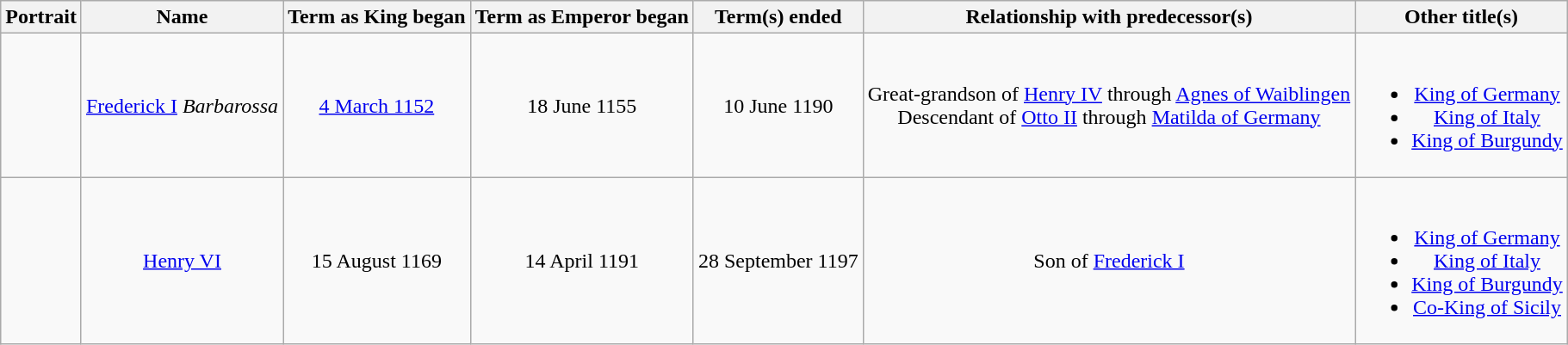<table class="wikitable" style="text-align:center">
<tr>
<th>Portrait</th>
<th>Name<br></th>
<th>Term as King began</th>
<th>Term as Emperor began</th>
<th>Term(s) ended</th>
<th>Relationship with predecessor(s)</th>
<th>Other title(s)</th>
</tr>
<tr>
<td></td>
<td><a href='#'>Frederick I</a> <em>Barbarossa</em><br></td>
<td><a href='#'>4 March 1152</a></td>
<td>18 June 1155</td>
<td>10 June 1190</td>
<td>Great-grandson of <a href='#'>Henry IV</a> through <a href='#'>Agnes of Waiblingen</a><br>Descendant of <a href='#'>Otto II</a> through <a href='#'>Matilda of Germany</a></td>
<td class=small><br><ul><li><a href='#'>King of Germany</a></li><li><a href='#'>King of Italy</a></li><li><a href='#'>King of Burgundy</a></li></ul></td>
</tr>
<tr>
<td></td>
<td><a href='#'>Henry VI</a><br></td>
<td>15 August 1169</td>
<td>14 April 1191</td>
<td>28 September 1197</td>
<td>Son of <a href='#'>Frederick I</a></td>
<td class=small><br><ul><li><a href='#'>King of Germany</a></li><li><a href='#'>King of Italy</a></li><li><a href='#'>King of Burgundy</a></li><li><a href='#'>Co-King of Sicily</a></li></ul></td>
</tr>
</table>
